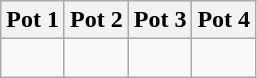<table class="wikitable">
<tr>
<th>Pot 1</th>
<th>Pot 2</th>
<th>Pot 3</th>
<th>Pot 4</th>
</tr>
<tr>
<td style="vertical-align: top;"><br></td>
<td style="vertical-align: top;"><br></td>
<td style="vertical-align: top;"><s></s><br><s></s></td>
<td style="vertical-align: top;"><br></td>
</tr>
</table>
